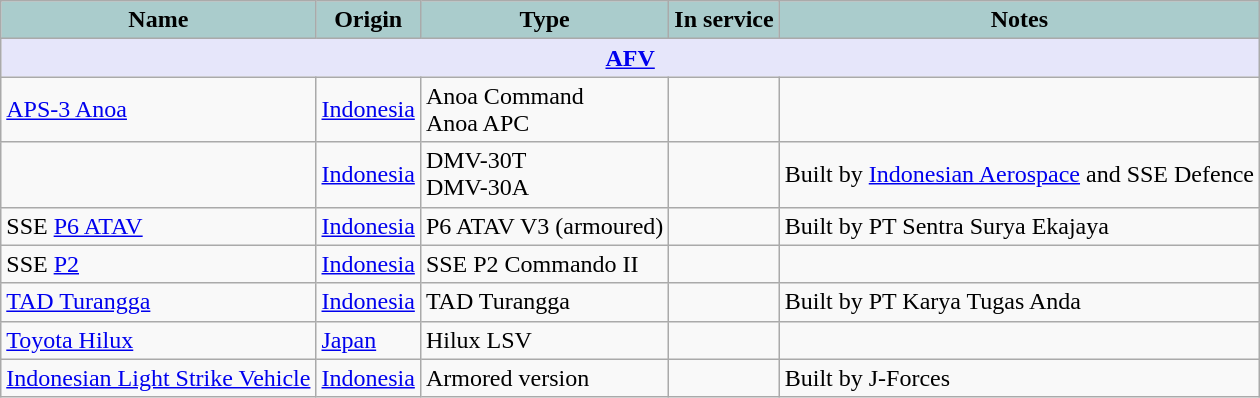<table class="wikitable">
<tr>
<th style="text-align:center; background:#acc;">Name</th>
<th style="text-align: center; background:#acc;">Origin</th>
<th style="text-align:l center; background:#acc;">Type</th>
<th style="text-align:l center; background:#acc;">In service</th>
<th style="text-align: center; background:#acc;">Notes</th>
</tr>
<tr>
<th colspan="5" style="align: center; background: lavender;"><a href='#'>AFV</a></th>
</tr>
<tr>
<td><a href='#'>APS-3 Anoa</a></td>
<td><a href='#'>Indonesia</a></td>
<td>Anoa Command<br>Anoa APC</td>
<td></td>
<td></td>
</tr>
<tr>
<td></td>
<td><a href='#'>Indonesia</a></td>
<td>DMV-30T<br>DMV-30A</td>
<td></td>
<td>Built by <a href='#'>Indonesian Aerospace</a> and SSE Defence</td>
</tr>
<tr>
<td>SSE <a href='#'>P6 ATAV</a></td>
<td><a href='#'>Indonesia</a></td>
<td>P6 ATAV V3 (armoured)</td>
<td></td>
<td>Built by PT Sentra Surya Ekajaya</td>
</tr>
<tr>
<td>SSE <a href='#'>P2</a></td>
<td><a href='#'>Indonesia</a></td>
<td>SSE P2 Commando II</td>
<td></td>
<td></td>
</tr>
<tr>
<td><a href='#'>TAD Turangga</a></td>
<td><a href='#'>Indonesia</a></td>
<td>TAD Turangga</td>
<td></td>
<td>Built by PT Karya Tugas Anda</td>
</tr>
<tr>
<td><a href='#'>Toyota Hilux</a></td>
<td><a href='#'>Japan</a></td>
<td>Hilux LSV</td>
<td></td>
<td></td>
</tr>
<tr>
<td><a href='#'>Indonesian Light Strike Vehicle</a></td>
<td><a href='#'>Indonesia</a></td>
<td>Armored version</td>
<td></td>
<td>Built by J-Forces</td>
</tr>
</table>
